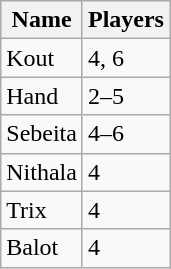<table class="wikitable sortable">
<tr>
<th>Name</th>
<th>Players</th>
</tr>
<tr>
<td>Kout</td>
<td>4, 6</td>
</tr>
<tr>
<td>Hand</td>
<td>2–5</td>
</tr>
<tr>
<td>Sebeita</td>
<td>4–6</td>
</tr>
<tr>
<td>Nithala</td>
<td>4</td>
</tr>
<tr>
<td>Trix</td>
<td>4</td>
</tr>
<tr>
<td>Balot</td>
<td>4</td>
</tr>
</table>
